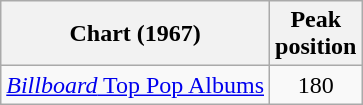<table class="wikitable sortable">
<tr>
<th>Chart (1967)</th>
<th>Peak <br>position</th>
</tr>
<tr>
<td><a href='#'><em>Billboard</em> Top Pop Albums</a></td>
<td style="text-align:center;">180</td>
</tr>
</table>
